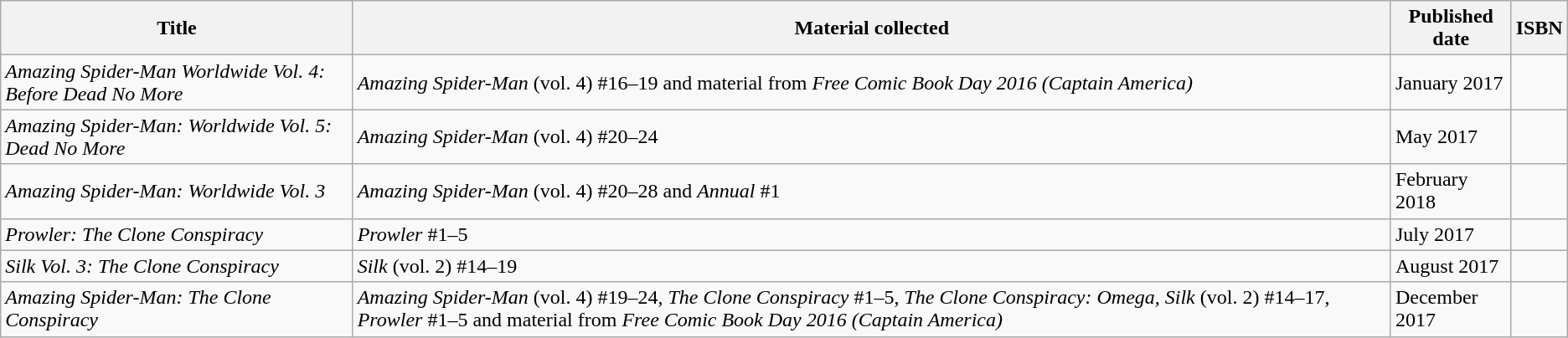<table class="wikitable">
<tr>
<th>Title</th>
<th>Material collected</th>
<th>Published date</th>
<th>ISBN</th>
</tr>
<tr>
<td><em>Amazing Spider-Man Worldwide Vol. 4: Before Dead No More</em></td>
<td><em>Amazing Spider-Man</em> (vol. 4) #16–19 and material from <em>Free Comic Book Day 2016 (Captain America)</em></td>
<td>January 2017</td>
<td></td>
</tr>
<tr>
<td><em>Amazing Spider-Man: Worldwide Vol. 5: Dead No More</em></td>
<td><em>Amazing Spider-Man</em> (vol. 4) #20–24</td>
<td>May 2017</td>
<td></td>
</tr>
<tr>
<td><em>Amazing Spider-Man: Worldwide Vol. 3</em></td>
<td><em>Amazing Spider-Man</em> (vol. 4) #20–28 and <em>Annual</em> #1</td>
<td>February 2018</td>
<td></td>
</tr>
<tr>
<td><em>Prowler: The Clone Conspiracy</em></td>
<td><em>Prowler</em> #1–5</td>
<td>July 2017</td>
<td></td>
</tr>
<tr>
<td><em>Silk Vol. 3: The Clone Conspiracy</em></td>
<td><em>Silk</em> (vol. 2) #14–19</td>
<td>August 2017</td>
<td></td>
</tr>
<tr>
<td><em>Amazing Spider-Man: The Clone Conspiracy</em></td>
<td><em>Amazing Spider-Man</em> (vol. 4) #19–24, <em>The Clone Conspiracy</em> #1–5, <em>The Clone Conspiracy: Omega,</em> <em>Silk</em> (vol. 2) #14–17, <em>Prowler</em> #1–5 and material from <em>Free Comic Book Day 2016 (Captain America)</em></td>
<td>December 2017</td>
<td></td>
</tr>
</table>
